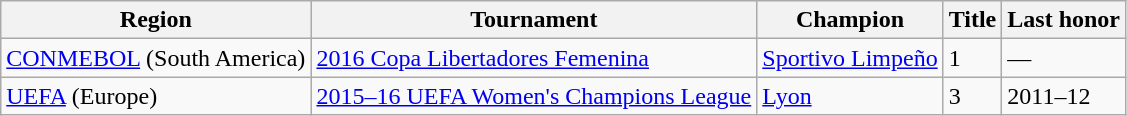<table class="wikitable">
<tr>
<th>Region</th>
<th>Tournament</th>
<th>Champion</th>
<th>Title</th>
<th>Last honor</th>
</tr>
<tr>
<td><a href='#'>CONMEBOL</a> (South America)</td>
<td><a href='#'>2016 Copa Libertadores Femenina</a></td>
<td> <a href='#'>Sportivo Limpeño</a></td>
<td>1</td>
<td>—</td>
</tr>
<tr>
<td><a href='#'>UEFA</a> (Europe)</td>
<td><a href='#'>2015–16 UEFA Women's Champions League</a></td>
<td> <a href='#'>Lyon</a></td>
<td>3</td>
<td>2011–12</td>
</tr>
</table>
